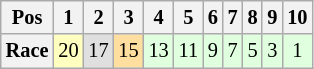<table class="wikitable" style="font-size: 85%;">
<tr align="center">
<th>Pos</th>
<th>1</th>
<th>2</th>
<th>3</th>
<th>4</th>
<th>5</th>
<th>6</th>
<th>7</th>
<th>8</th>
<th>9</th>
<th>10</th>
</tr>
<tr align="center">
<th>Race</th>
<td style="background:#FFFFBF;">20</td>
<td style="background:#DFDFDF;">17</td>
<td style="background:#FFDF9F;">15</td>
<td style="background:#DFFFDF;">13</td>
<td style="background:#DFFFDF;">11</td>
<td style="background:#DFFFDF;">9</td>
<td style="background:#DFFFDF;">7</td>
<td style="background:#DFFFDF;">5</td>
<td style="background:#DFFFDF;">3</td>
<td style="background:#DFFFDF;">1</td>
</tr>
</table>
